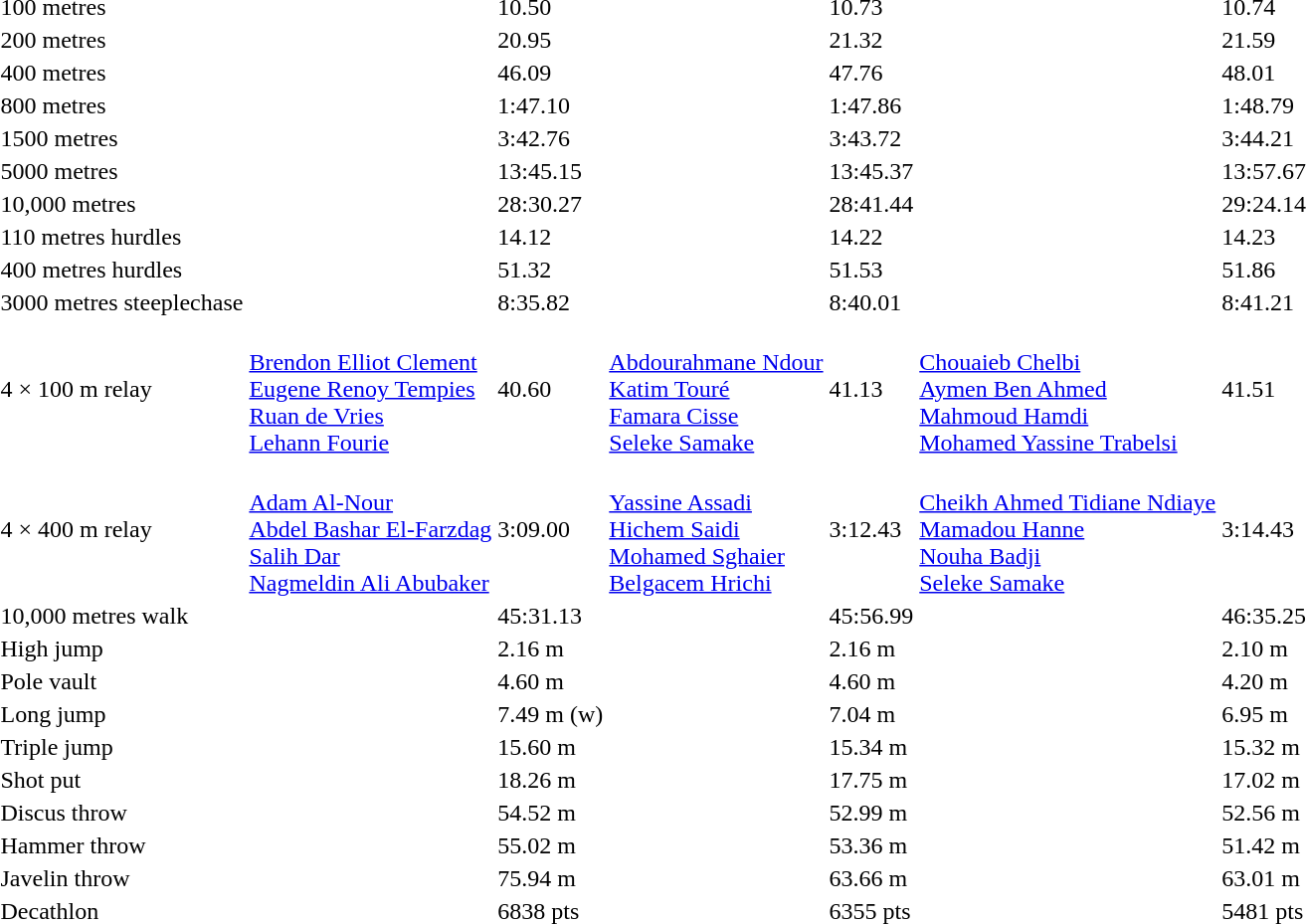<table>
<tr>
<td>100 metres</td>
<td></td>
<td>10.50</td>
<td></td>
<td>10.73</td>
<td></td>
<td>10.74</td>
</tr>
<tr>
<td>200 metres</td>
<td></td>
<td>20.95</td>
<td></td>
<td>21.32</td>
<td></td>
<td>21.59</td>
</tr>
<tr>
<td>400 metres</td>
<td></td>
<td>46.09</td>
<td></td>
<td>47.76</td>
<td></td>
<td>48.01</td>
</tr>
<tr>
<td>800 metres</td>
<td></td>
<td>1:47.10</td>
<td></td>
<td>1:47.86</td>
<td></td>
<td>1:48.79</td>
</tr>
<tr>
<td>1500 metres</td>
<td></td>
<td>3:42.76</td>
<td></td>
<td>3:43.72</td>
<td></td>
<td>3:44.21</td>
</tr>
<tr>
<td>5000 metres</td>
<td></td>
<td>13:45.15</td>
<td></td>
<td>13:45.37</td>
<td></td>
<td>13:57.67</td>
</tr>
<tr>
<td>10,000 metres</td>
<td></td>
<td>28:30.27</td>
<td></td>
<td>28:41.44</td>
<td></td>
<td>29:24.14</td>
</tr>
<tr>
<td>110 metres hurdles</td>
<td></td>
<td>14.12</td>
<td></td>
<td>14.22</td>
<td></td>
<td>14.23</td>
</tr>
<tr>
<td>400 metres hurdles</td>
<td></td>
<td>51.32</td>
<td></td>
<td>51.53</td>
<td></td>
<td>51.86</td>
</tr>
<tr>
<td>3000 metres steeplechase</td>
<td></td>
<td>8:35.82</td>
<td></td>
<td>8:40.01</td>
<td></td>
<td>8:41.21</td>
</tr>
<tr>
<td>4 × 100 m relay</td>
<td><br><a href='#'>Brendon Elliot Clement</a><br><a href='#'>Eugene Renoy Tempies</a><br><a href='#'>Ruan de Vries</a><br><a href='#'>Lehann Fourie</a></td>
<td>40.60</td>
<td><br><a href='#'>Abdourahmane Ndour</a><br><a href='#'>Katim Touré</a><br><a href='#'>Famara Cisse</a><br><a href='#'>Seleke Samake</a></td>
<td>41.13</td>
<td><br><a href='#'>Chouaieb Chelbi</a><br><a href='#'>Aymen Ben Ahmed</a><br><a href='#'>Mahmoud Hamdi</a><br><a href='#'>Mohamed Yassine Trabelsi</a></td>
<td>41.51</td>
</tr>
<tr>
<td>4 × 400 m relay</td>
<td><br><a href='#'>Adam Al-Nour</a><br><a href='#'>Abdel Bashar El-Farzdag</a><br><a href='#'>Salih Dar</a><br><a href='#'>Nagmeldin Ali Abubaker</a></td>
<td>3:09.00</td>
<td><br><a href='#'>Yassine Assadi</a><br><a href='#'>Hichem Saidi</a><br><a href='#'>Mohamed Sghaier</a><br><a href='#'>Belgacem Hrichi</a></td>
<td>3:12.43</td>
<td><br><a href='#'>Cheikh Ahmed Tidiane Ndiaye</a><br><a href='#'>Mamadou Hanne</a><br><a href='#'>Nouha Badji</a><br><a href='#'>Seleke Samake</a></td>
<td>3:14.43</td>
</tr>
<tr>
<td>10,000 metres walk</td>
<td></td>
<td>45:31.13</td>
<td></td>
<td>45:56.99</td>
<td></td>
<td>46:35.25</td>
</tr>
<tr>
<td>High jump</td>
<td></td>
<td>2.16 m</td>
<td></td>
<td>2.16 m</td>
<td></td>
<td>2.10 m</td>
</tr>
<tr>
<td>Pole vault</td>
<td></td>
<td>4.60 m</td>
<td></td>
<td>4.60 m</td>
<td></td>
<td>4.20 m</td>
</tr>
<tr>
<td>Long jump</td>
<td></td>
<td>7.49  m (w)</td>
<td></td>
<td>7.04 m</td>
<td></td>
<td>6.95 m</td>
</tr>
<tr>
<td>Triple jump</td>
<td></td>
<td>15.60 m</td>
<td></td>
<td>15.34 m</td>
<td></td>
<td>15.32 m</td>
</tr>
<tr>
<td>Shot put</td>
<td></td>
<td>18.26 m</td>
<td></td>
<td>17.75 m</td>
<td></td>
<td>17.02 m</td>
</tr>
<tr>
<td>Discus throw</td>
<td></td>
<td>54.52 m</td>
<td></td>
<td>52.99 m</td>
<td></td>
<td>52.56 m</td>
</tr>
<tr>
<td>Hammer throw</td>
<td></td>
<td>55.02 m</td>
<td></td>
<td>53.36 m</td>
<td></td>
<td>51.42 m</td>
</tr>
<tr>
<td>Javelin throw</td>
<td></td>
<td>75.94 m</td>
<td></td>
<td>63.66 m</td>
<td></td>
<td>63.01 m</td>
</tr>
<tr>
<td>Decathlon</td>
<td></td>
<td>6838 pts</td>
<td></td>
<td>6355 pts</td>
<td></td>
<td>5481 pts</td>
</tr>
</table>
